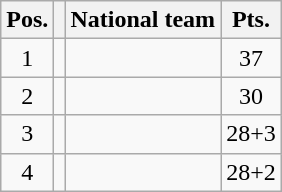<table class=wikitable>
<tr>
<th>Pos.</th>
<th></th>
<th>National team</th>
<th>Pts.</th>
</tr>
<tr align=center>
<td>1</td>
<td></td>
<td align=left></td>
<td>37</td>
</tr>
<tr align=center>
<td>2</td>
<td></td>
<td align=left></td>
<td>30</td>
</tr>
<tr align=center>
<td>3</td>
<td></td>
<td align=left></td>
<td>28+3</td>
</tr>
<tr align=center>
<td>4</td>
<td></td>
<td align=left></td>
<td>28+2</td>
</tr>
</table>
